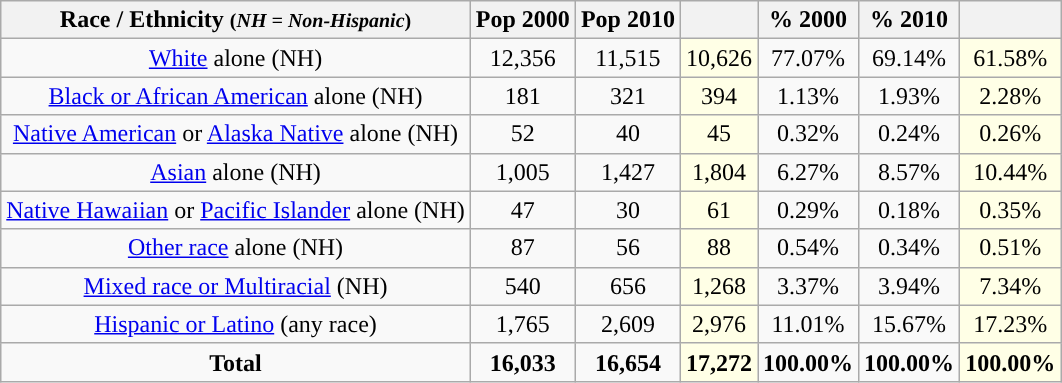<table class="wikitable" style="text-align:center;">
<tr>
<th>Race / Ethnicity <small>(<em>NH = Non-Hispanic</em>)</small></th>
<th>Pop 2000</th>
<th>Pop 2010</th>
<th></th>
<th>% 2000</th>
<th>% 2010</th>
<th></th>
</tr>
<tr>
<td><a href='#'>White</a> alone (NH)</td>
<td>12,356</td>
<td>11,515</td>
<td style='background: #ffffe6;'>10,626</td>
<td>77.07%</td>
<td>69.14%</td>
<td style='background: #ffffe6;'>61.58%</td>
</tr>
<tr>
<td><a href='#'>Black or African American</a> alone (NH)</td>
<td>181</td>
<td>321</td>
<td style='background: #ffffe6;'>394</td>
<td>1.13%</td>
<td>1.93%</td>
<td style='background: #ffffe6;'>2.28%</td>
</tr>
<tr>
<td><a href='#'>Native American</a> or <a href='#'>Alaska Native</a> alone (NH)</td>
<td>52</td>
<td>40</td>
<td style='background: #ffffe6;'>45</td>
<td>0.32%</td>
<td>0.24%</td>
<td style='background: #ffffe6;'>0.26%</td>
</tr>
<tr>
<td><a href='#'>Asian</a> alone (NH)</td>
<td>1,005</td>
<td>1,427</td>
<td style='background: #ffffe6;'>1,804</td>
<td>6.27%</td>
<td>8.57%</td>
<td style='background: #ffffe6;'>10.44%</td>
</tr>
<tr>
<td><a href='#'>Native Hawaiian</a> or <a href='#'>Pacific Islander</a> alone (NH)</td>
<td>47</td>
<td>30</td>
<td style='background: #ffffe6;'>61</td>
<td>0.29%</td>
<td>0.18%</td>
<td style='background: #ffffe6;'>0.35%</td>
</tr>
<tr>
<td><a href='#'>Other race</a> alone (NH)</td>
<td>87</td>
<td>56</td>
<td style='background: #ffffe6;'>88</td>
<td>0.54%</td>
<td>0.34%</td>
<td style='background: #ffffe6;'>0.51%</td>
</tr>
<tr>
<td><a href='#'>Mixed race or Multiracial</a> (NH)</td>
<td>540</td>
<td>656</td>
<td style='background: #ffffe6;'>1,268</td>
<td>3.37%</td>
<td>3.94%</td>
<td style='background: #ffffe6;'>7.34%</td>
</tr>
<tr>
<td><a href='#'>Hispanic or Latino</a> (any race)</td>
<td>1,765</td>
<td>2,609</td>
<td style='background: #ffffe6;'>2,976</td>
<td>11.01%</td>
<td>15.67%</td>
<td style='background: #ffffe6;'>17.23%</td>
</tr>
<tr>
<td><strong>Total</strong></td>
<td><strong>16,033</strong></td>
<td><strong>16,654</strong></td>
<td style='background: #ffffe6;'><strong>17,272</strong></td>
<td><strong>100.00%</strong></td>
<td><strong>100.00%</strong></td>
<td style='background: #ffffe6;'><strong>100.00%</strong></td>
</tr>
</table>
